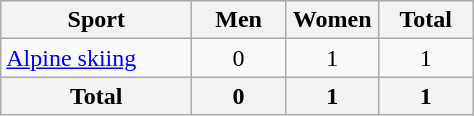<table class="wikitable sortable" style="text-align:center;">
<tr>
<th width=120>Sport</th>
<th width=55>Men</th>
<th width=55>Women</th>
<th width=55>Total</th>
</tr>
<tr>
<td align=left><a href='#'>Alpine skiing</a></td>
<td>0</td>
<td>1</td>
<td>1</td>
</tr>
<tr>
<th>Total</th>
<th>0</th>
<th>1</th>
<th>1</th>
</tr>
</table>
